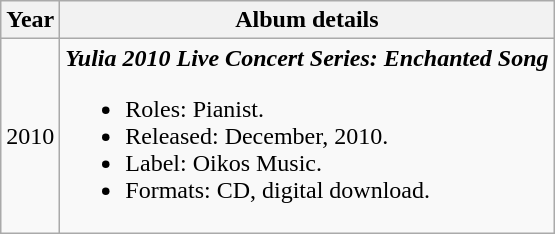<table class="wikitable" style="text-align:center;">
<tr>
<th>Year</th>
<th>Album details</th>
</tr>
<tr>
<td>2010</td>
<td align="left"><strong><em>Yulia 2010 Live Concert Series: Enchanted Song</em></strong><br><ul><li>Roles: Pianist.</li><li>Released: December, 2010.</li><li>Label: Oikos Music.</li><li>Formats: CD, digital download.</li></ul></td>
</tr>
</table>
